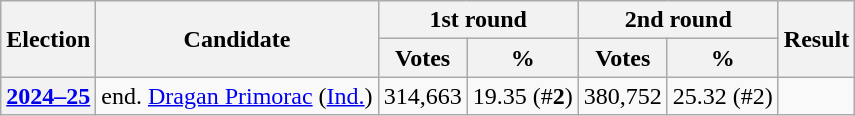<table class=wikitable>
<tr>
<th rowspan=2>Election</th>
<th rowspan=2>Candidate</th>
<th colspan=2>1st round</th>
<th colspan=2>2nd round</th>
<th rowspan=2>Result</th>
</tr>
<tr>
<th>Votes</th>
<th>%</th>
<th>Votes</th>
<th>%</th>
</tr>
<tr>
<th><a href='#'>2024–25</a></th>
<td>end. <a href='#'>Dragan Primorac</a> (<a href='#'>Ind.</a>)</td>
<td>314,663</td>
<td>19.35 (#<strong>2</strong>)</td>
<td>380,752</td>
<td>25.32 (#2)</td>
<td></td>
</tr>
</table>
